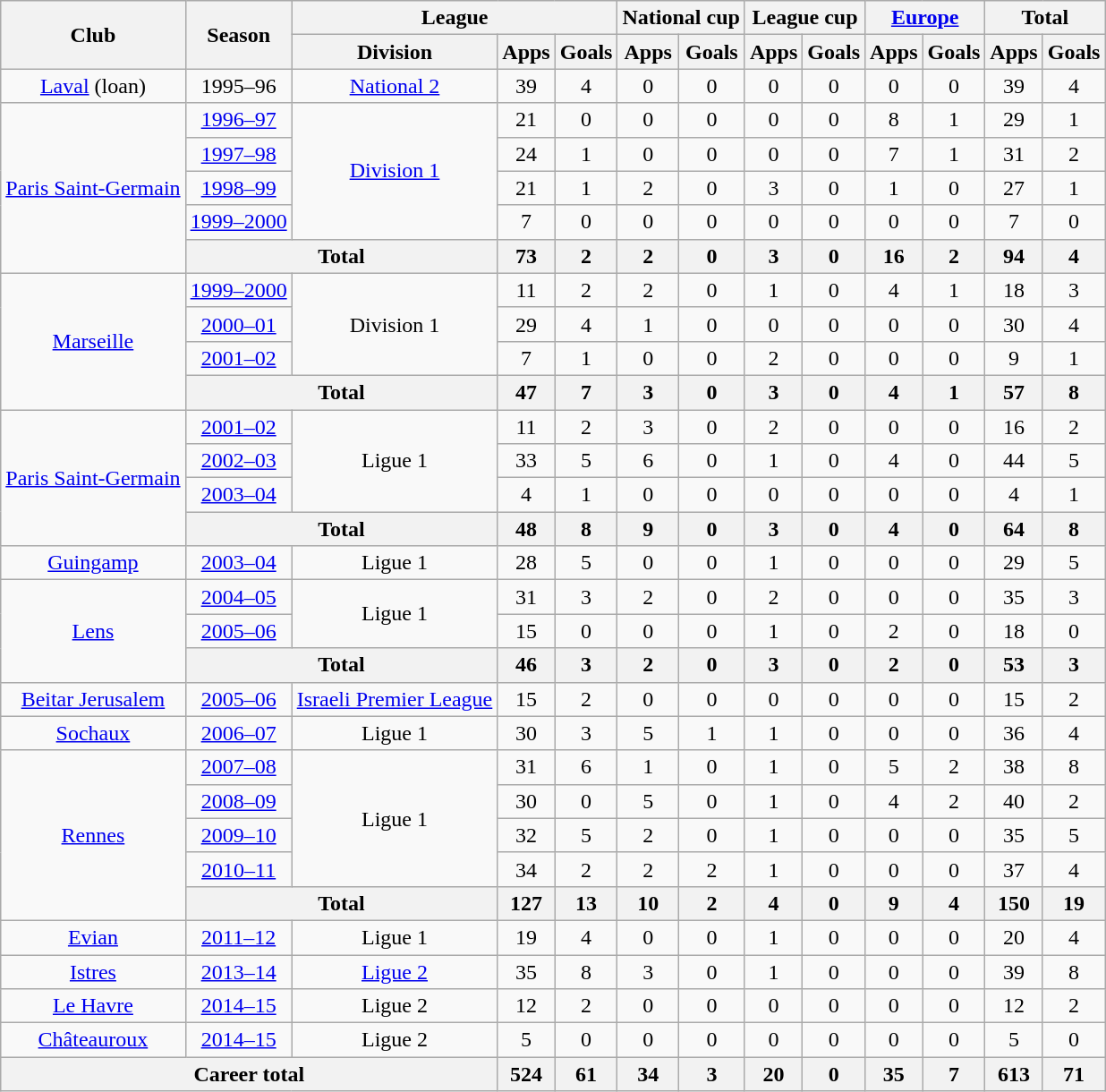<table class="wikitable" style="text-align:center">
<tr>
<th rowspan="2">Club</th>
<th rowspan="2">Season</th>
<th colspan="3">League</th>
<th colspan="2">National cup</th>
<th colspan="2">League cup</th>
<th colspan="2"><a href='#'>Europe</a></th>
<th colspan="2">Total</th>
</tr>
<tr>
<th>Division</th>
<th>Apps</th>
<th>Goals</th>
<th>Apps</th>
<th>Goals</th>
<th>Apps</th>
<th>Goals</th>
<th>Apps</th>
<th>Goals</th>
<th>Apps</th>
<th>Goals</th>
</tr>
<tr>
<td><a href='#'>Laval</a> (loan)</td>
<td>1995–96</td>
<td><a href='#'>National 2</a></td>
<td>39</td>
<td>4</td>
<td>0</td>
<td>0</td>
<td>0</td>
<td>0</td>
<td>0</td>
<td>0</td>
<td>39</td>
<td>4</td>
</tr>
<tr>
<td rowspan="5"><a href='#'>Paris Saint-Germain</a></td>
<td><a href='#'>1996–97</a></td>
<td rowspan="4"><a href='#'>Division 1</a></td>
<td>21</td>
<td>0</td>
<td>0</td>
<td>0</td>
<td>0</td>
<td>0</td>
<td>8</td>
<td>1</td>
<td>29</td>
<td>1</td>
</tr>
<tr>
<td><a href='#'>1997–98</a></td>
<td>24</td>
<td>1</td>
<td>0</td>
<td>0</td>
<td>0</td>
<td>0</td>
<td>7</td>
<td>1</td>
<td>31</td>
<td>2</td>
</tr>
<tr>
<td><a href='#'>1998–99</a></td>
<td>21</td>
<td>1</td>
<td>2</td>
<td>0</td>
<td>3</td>
<td>0</td>
<td>1</td>
<td>0</td>
<td>27</td>
<td>1</td>
</tr>
<tr>
<td><a href='#'>1999–2000</a></td>
<td>7</td>
<td>0</td>
<td>0</td>
<td>0</td>
<td>0</td>
<td>0</td>
<td>0</td>
<td>0</td>
<td>7</td>
<td>0</td>
</tr>
<tr>
<th colspan="2">Total</th>
<th>73</th>
<th>2</th>
<th>2</th>
<th>0</th>
<th>3</th>
<th>0</th>
<th>16</th>
<th>2</th>
<th>94</th>
<th>4</th>
</tr>
<tr>
<td rowspan="4"><a href='#'>Marseille</a></td>
<td><a href='#'>1999–2000</a></td>
<td rowspan="3">Division 1</td>
<td>11</td>
<td>2</td>
<td>2</td>
<td>0</td>
<td>1</td>
<td>0</td>
<td>4</td>
<td>1</td>
<td>18</td>
<td>3</td>
</tr>
<tr>
<td><a href='#'>2000–01</a></td>
<td>29</td>
<td>4</td>
<td>1</td>
<td>0</td>
<td>0</td>
<td>0</td>
<td>0</td>
<td>0</td>
<td>30</td>
<td>4</td>
</tr>
<tr>
<td><a href='#'>2001–02</a></td>
<td>7</td>
<td>1</td>
<td>0</td>
<td>0</td>
<td>2</td>
<td>0</td>
<td>0</td>
<td>0</td>
<td>9</td>
<td>1</td>
</tr>
<tr>
<th colspan="2">Total</th>
<th>47</th>
<th>7</th>
<th>3</th>
<th>0</th>
<th>3</th>
<th>0</th>
<th>4</th>
<th>1</th>
<th>57</th>
<th>8</th>
</tr>
<tr>
<td rowspan="4"><a href='#'>Paris Saint-Germain</a></td>
<td><a href='#'>2001–02</a></td>
<td rowspan="3">Ligue 1</td>
<td>11</td>
<td>2</td>
<td>3</td>
<td>0</td>
<td>2</td>
<td>0</td>
<td>0</td>
<td>0</td>
<td>16</td>
<td>2</td>
</tr>
<tr>
<td><a href='#'>2002–03</a></td>
<td>33</td>
<td>5</td>
<td>6</td>
<td>0</td>
<td>1</td>
<td>0</td>
<td>4</td>
<td>0</td>
<td>44</td>
<td>5</td>
</tr>
<tr>
<td><a href='#'>2003–04</a></td>
<td>4</td>
<td>1</td>
<td>0</td>
<td>0</td>
<td>0</td>
<td>0</td>
<td>0</td>
<td>0</td>
<td>4</td>
<td>1</td>
</tr>
<tr>
<th colspan="2">Total</th>
<th>48</th>
<th>8</th>
<th>9</th>
<th>0</th>
<th>3</th>
<th>0</th>
<th>4</th>
<th>0</th>
<th>64</th>
<th>8</th>
</tr>
<tr>
<td><a href='#'>Guingamp</a></td>
<td><a href='#'>2003–04</a></td>
<td>Ligue 1</td>
<td>28</td>
<td>5</td>
<td>0</td>
<td>0</td>
<td>1</td>
<td>0</td>
<td>0</td>
<td>0</td>
<td>29</td>
<td>5</td>
</tr>
<tr>
<td rowspan="3"><a href='#'>Lens</a></td>
<td><a href='#'>2004–05</a></td>
<td rowspan="2">Ligue 1</td>
<td>31</td>
<td>3</td>
<td>2</td>
<td>0</td>
<td>2</td>
<td>0</td>
<td>0</td>
<td>0</td>
<td>35</td>
<td>3</td>
</tr>
<tr>
<td><a href='#'>2005–06</a></td>
<td>15</td>
<td>0</td>
<td>0</td>
<td>0</td>
<td>1</td>
<td>0</td>
<td>2</td>
<td>0</td>
<td>18</td>
<td>0</td>
</tr>
<tr>
<th colspan="2">Total</th>
<th>46</th>
<th>3</th>
<th>2</th>
<th>0</th>
<th>3</th>
<th>0</th>
<th>2</th>
<th>0</th>
<th>53</th>
<th>3</th>
</tr>
<tr>
<td><a href='#'>Beitar Jerusalem</a></td>
<td><a href='#'>2005–06</a></td>
<td><a href='#'>Israeli Premier League</a></td>
<td>15</td>
<td>2</td>
<td>0</td>
<td>0</td>
<td>0</td>
<td>0</td>
<td>0</td>
<td>0</td>
<td>15</td>
<td>2</td>
</tr>
<tr>
<td><a href='#'>Sochaux</a></td>
<td><a href='#'>2006–07</a></td>
<td>Ligue 1</td>
<td>30</td>
<td>3</td>
<td>5</td>
<td>1</td>
<td>1</td>
<td>0</td>
<td>0</td>
<td>0</td>
<td>36</td>
<td>4</td>
</tr>
<tr>
<td rowspan="5"><a href='#'>Rennes</a></td>
<td><a href='#'>2007–08</a></td>
<td rowspan="4">Ligue 1</td>
<td>31</td>
<td>6</td>
<td>1</td>
<td>0</td>
<td>1</td>
<td>0</td>
<td>5</td>
<td>2</td>
<td>38</td>
<td>8</td>
</tr>
<tr>
<td><a href='#'>2008–09</a></td>
<td>30</td>
<td>0</td>
<td>5</td>
<td>0</td>
<td>1</td>
<td>0</td>
<td>4</td>
<td>2</td>
<td>40</td>
<td>2</td>
</tr>
<tr>
<td><a href='#'>2009–10</a></td>
<td>32</td>
<td>5</td>
<td>2</td>
<td>0</td>
<td>1</td>
<td>0</td>
<td>0</td>
<td>0</td>
<td>35</td>
<td>5</td>
</tr>
<tr>
<td><a href='#'>2010–11</a></td>
<td>34</td>
<td>2</td>
<td>2</td>
<td>2</td>
<td>1</td>
<td>0</td>
<td>0</td>
<td>0</td>
<td>37</td>
<td>4</td>
</tr>
<tr>
<th colspan="2">Total</th>
<th>127</th>
<th>13</th>
<th>10</th>
<th>2</th>
<th>4</th>
<th>0</th>
<th>9</th>
<th>4</th>
<th>150</th>
<th>19</th>
</tr>
<tr>
<td><a href='#'>Evian</a></td>
<td><a href='#'>2011–12</a></td>
<td>Ligue 1</td>
<td>19</td>
<td>4</td>
<td>0</td>
<td>0</td>
<td>1</td>
<td>0</td>
<td>0</td>
<td>0</td>
<td>20</td>
<td>4</td>
</tr>
<tr>
<td><a href='#'>Istres</a></td>
<td><a href='#'>2013–14</a></td>
<td><a href='#'>Ligue 2</a></td>
<td>35</td>
<td>8</td>
<td>3</td>
<td>0</td>
<td>1</td>
<td>0</td>
<td>0</td>
<td>0</td>
<td>39</td>
<td>8</td>
</tr>
<tr>
<td><a href='#'>Le Havre</a></td>
<td><a href='#'>2014–15</a></td>
<td>Ligue 2</td>
<td>12</td>
<td>2</td>
<td>0</td>
<td>0</td>
<td>0</td>
<td>0</td>
<td>0</td>
<td>0</td>
<td>12</td>
<td>2</td>
</tr>
<tr>
<td><a href='#'>Châteauroux</a></td>
<td><a href='#'>2014–15</a></td>
<td>Ligue 2</td>
<td>5</td>
<td>0</td>
<td>0</td>
<td>0</td>
<td>0</td>
<td>0</td>
<td>0</td>
<td>0</td>
<td>5</td>
<td>0</td>
</tr>
<tr>
<th colspan="3">Career total</th>
<th>524</th>
<th>61</th>
<th>34</th>
<th>3</th>
<th>20</th>
<th>0</th>
<th>35</th>
<th>7</th>
<th>613</th>
<th>71</th>
</tr>
</table>
